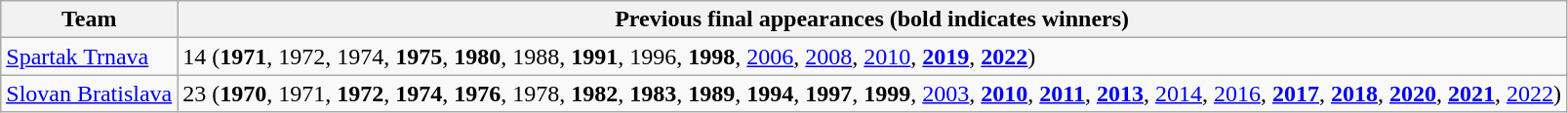<table class="wikitable">
<tr>
<th>Team</th>
<th>Previous final appearances (bold indicates winners)</th>
</tr>
<tr>
<td><a href='#'>Spartak Trnava</a></td>
<td>14 (<strong>1971</strong>, 1972, 1974, <strong>1975</strong>, <strong>1980</strong>, 1988, <strong>1991</strong>, 1996, <strong>1998</strong>, <a href='#'>2006</a>, <a href='#'>2008</a>, <a href='#'>2010</a>, <strong><a href='#'>2019</a></strong>, <strong><a href='#'>2022</a></strong>)</td>
</tr>
<tr>
<td><a href='#'>Slovan Bratislava</a></td>
<td>23 (<strong>1970</strong>, 1971, <strong>1972</strong>, <strong>1974</strong>, <strong>1976</strong>, 1978, <strong>1982</strong>, <strong>1983</strong>, <strong>1989</strong>, <strong>1994</strong>, <strong>1997</strong>, <strong>1999</strong>, <a href='#'>2003</a>, <strong><a href='#'>2010</a></strong>, <strong><a href='#'>2011</a></strong>, <strong><a href='#'>2013</a></strong>, <a href='#'>2014</a>, <a href='#'>2016</a>, <strong><a href='#'>2017</a></strong>, <strong><a href='#'>2018</a></strong>, <strong><a href='#'>2020</a></strong>, <strong><a href='#'>2021</a></strong>, <a href='#'>2022</a>)</td>
</tr>
</table>
